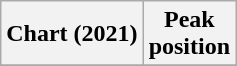<table class="wikitable sortable">
<tr>
<th>Chart (2021)</th>
<th>Peak<br>position</th>
</tr>
<tr>
</tr>
</table>
